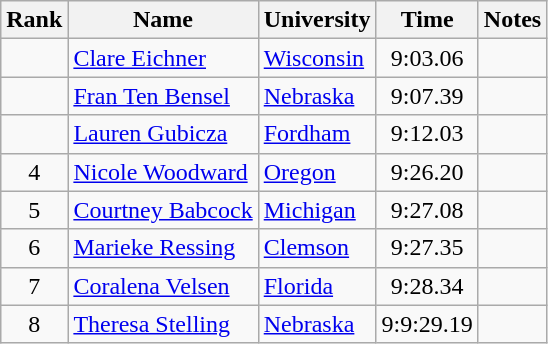<table class="wikitable sortable" style="text-align:center">
<tr>
<th>Rank</th>
<th>Name</th>
<th>University</th>
<th>Time</th>
<th>Notes</th>
</tr>
<tr>
<td></td>
<td align=left><a href='#'>Clare Eichner</a></td>
<td align=left><a href='#'>Wisconsin</a></td>
<td>9:03.06</td>
<td></td>
</tr>
<tr>
<td></td>
<td align=left><a href='#'>Fran Ten Bensel</a></td>
<td align="left"><a href='#'>Nebraska</a></td>
<td>9:07.39</td>
<td></td>
</tr>
<tr>
<td></td>
<td align=left><a href='#'>Lauren Gubicza</a></td>
<td align="left"><a href='#'>Fordham</a></td>
<td>9:12.03</td>
<td></td>
</tr>
<tr>
<td>4</td>
<td align=left><a href='#'>Nicole Woodward</a></td>
<td align="left"><a href='#'>Oregon</a></td>
<td>9:26.20</td>
<td></td>
</tr>
<tr>
<td>5</td>
<td align=left><a href='#'>Courtney Babcock</a> </td>
<td align=left><a href='#'>Michigan</a></td>
<td>9:27.08</td>
<td></td>
</tr>
<tr>
<td>6</td>
<td align=left><a href='#'>Marieke Ressing</a> </td>
<td align="left"><a href='#'>Clemson</a></td>
<td>9:27.35</td>
<td></td>
</tr>
<tr>
<td>7</td>
<td align=left><a href='#'>Coralena Velsen</a></td>
<td align="left"><a href='#'>Florida</a></td>
<td>9:28.34</td>
<td></td>
</tr>
<tr>
<td>8</td>
<td align=left><a href='#'>Theresa Stelling</a></td>
<td align="left"><a href='#'>Nebraska</a></td>
<td>9:9:29.19</td>
<td></td>
</tr>
</table>
